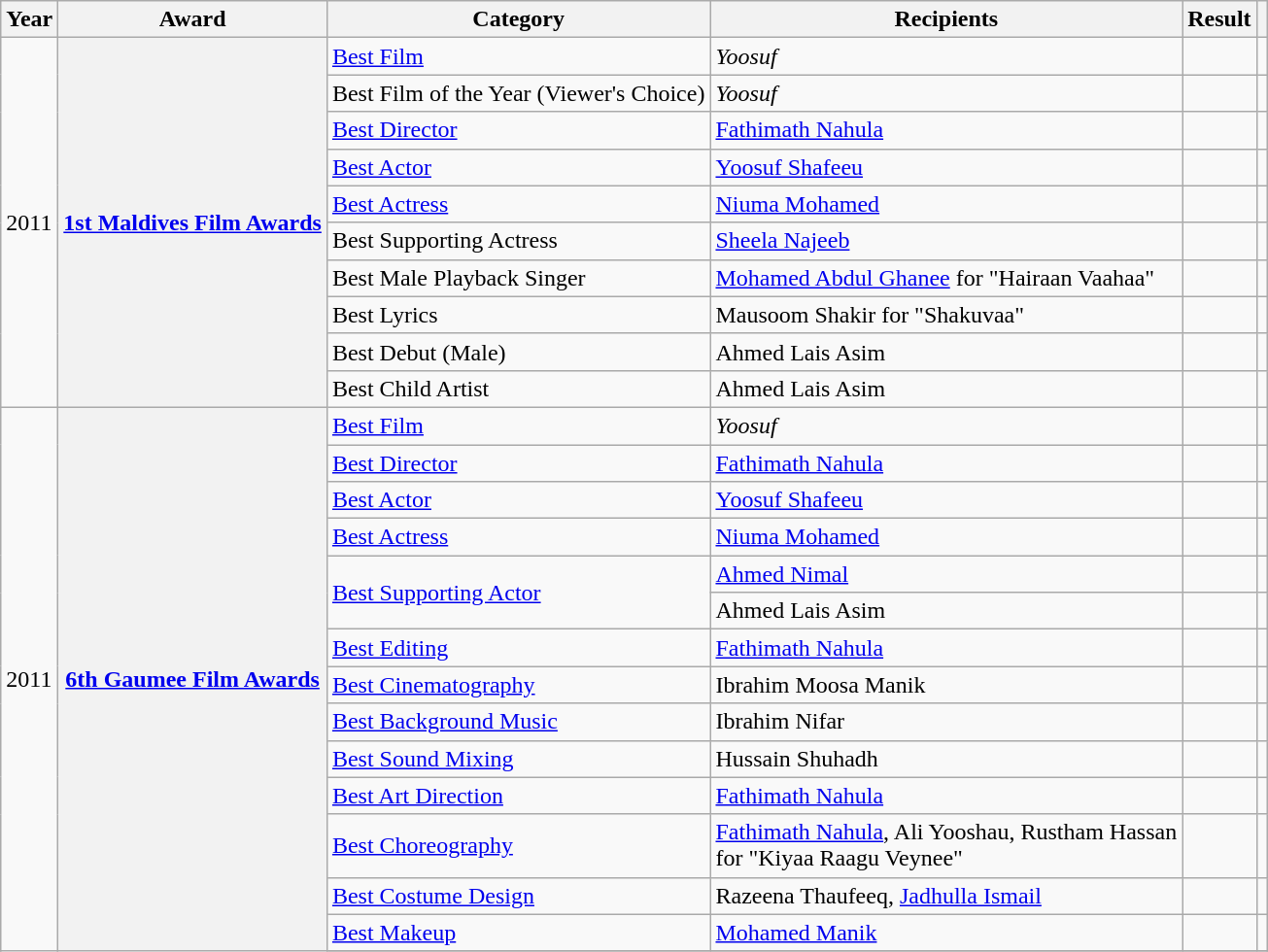<table class="wikitable plainrowheaders sortable">
<tr>
<th scope="col">Year</th>
<th scope="col">Award</th>
<th scope="col">Category</th>
<th scope="col">Recipients</th>
<th scope="col">Result</th>
<th scope="col" class="unsortable"></th>
</tr>
<tr>
<td rowspan="10">2011</td>
<th scope="row" rowspan="10"><a href='#'>1st Maldives Film Awards</a></th>
<td><a href='#'>Best Film</a></td>
<td><em>Yoosuf</em></td>
<td></td>
<td style="text-align:center;"></td>
</tr>
<tr>
<td>Best Film of the Year (Viewer's Choice)</td>
<td><em>Yoosuf</em></td>
<td></td>
<td style="text-align:center;"></td>
</tr>
<tr>
<td><a href='#'>Best Director</a></td>
<td><a href='#'>Fathimath Nahula</a></td>
<td></td>
<td style="text-align:center;"></td>
</tr>
<tr>
<td><a href='#'>Best Actor</a></td>
<td><a href='#'>Yoosuf Shafeeu</a></td>
<td></td>
<td style="text-align:center;"></td>
</tr>
<tr>
<td><a href='#'>Best Actress</a></td>
<td><a href='#'>Niuma Mohamed</a></td>
<td></td>
<td style="text-align:center;"></td>
</tr>
<tr>
<td>Best Supporting Actress</td>
<td><a href='#'>Sheela Najeeb</a></td>
<td></td>
<td style="text-align:center;"></td>
</tr>
<tr>
<td>Best Male Playback Singer</td>
<td><a href='#'>Mohamed Abdul Ghanee</a> for "Hairaan Vaahaa"</td>
<td></td>
<td style="text-align:center;"></td>
</tr>
<tr>
<td>Best Lyrics</td>
<td>Mausoom Shakir for "Shakuvaa"</td>
<td></td>
<td style="text-align:center;"></td>
</tr>
<tr>
<td>Best Debut (Male)</td>
<td>Ahmed Lais Asim</td>
<td></td>
<td style="text-align:center;"></td>
</tr>
<tr>
<td>Best Child Artist</td>
<td>Ahmed Lais Asim</td>
<td></td>
<td style="text-align:center;"></td>
</tr>
<tr>
<td rowspan="22">2011</td>
<th scope="row" rowspan="22"><a href='#'>6th Gaumee Film Awards</a></th>
<td><a href='#'>Best Film</a></td>
<td><em>Yoosuf</em></td>
<td></td>
<td style="text-align:center;"></td>
</tr>
<tr>
<td><a href='#'>Best Director</a></td>
<td><a href='#'>Fathimath Nahula</a></td>
<td></td>
<td style="text-align:center;"></td>
</tr>
<tr>
<td><a href='#'>Best Actor</a></td>
<td><a href='#'>Yoosuf Shafeeu</a></td>
<td></td>
<td style="text-align:center;"></td>
</tr>
<tr>
<td><a href='#'>Best Actress</a></td>
<td><a href='#'>Niuma Mohamed</a></td>
<td></td>
<td style="text-align:center;"></td>
</tr>
<tr>
<td rowspan="2"><a href='#'>Best Supporting Actor</a></td>
<td><a href='#'>Ahmed Nimal</a></td>
<td></td>
<td style="text-align:center;"></td>
</tr>
<tr>
<td>Ahmed Lais Asim</td>
<td></td>
<td style="text-align:center;"></td>
</tr>
<tr>
<td><a href='#'>Best Editing</a></td>
<td><a href='#'>Fathimath Nahula</a></td>
<td></td>
<td style="text-align:center;"></td>
</tr>
<tr>
<td><a href='#'>Best Cinematography</a></td>
<td>Ibrahim Moosa Manik</td>
<td></td>
<td style="text-align:center;"></td>
</tr>
<tr>
<td><a href='#'>Best Background Music</a></td>
<td>Ibrahim Nifar</td>
<td></td>
<td style="text-align:center;"></td>
</tr>
<tr>
<td><a href='#'>Best Sound Mixing</a></td>
<td>Hussain Shuhadh</td>
<td></td>
<td style="text-align:center;"></td>
</tr>
<tr>
<td><a href='#'>Best Art Direction</a></td>
<td><a href='#'>Fathimath Nahula</a></td>
<td></td>
<td style="text-align:center;"></td>
</tr>
<tr>
<td><a href='#'>Best Choreography</a></td>
<td><a href='#'>Fathimath Nahula</a>, Ali Yooshau, Rustham Hassan<br>for "Kiyaa Raagu Veynee"</td>
<td></td>
<td style="text-align:center;"></td>
</tr>
<tr>
<td><a href='#'>Best Costume Design</a></td>
<td>Razeena Thaufeeq, <a href='#'>Jadhulla Ismail</a></td>
<td></td>
<td style="text-align:center;"></td>
</tr>
<tr>
<td><a href='#'>Best Makeup</a></td>
<td><a href='#'>Mohamed Manik</a></td>
<td></td>
<td style="text-align:center;"></td>
</tr>
<tr>
</tr>
</table>
